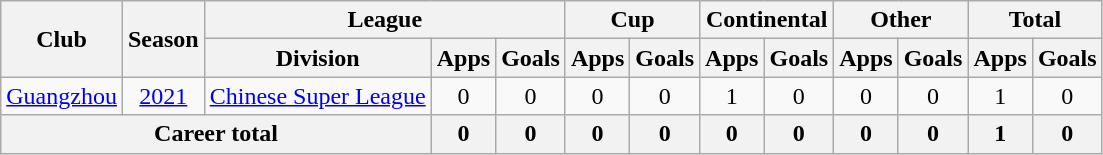<table class="wikitable" style="text-align: center">
<tr>
<th rowspan="2">Club</th>
<th rowspan="2">Season</th>
<th colspan="3">League</th>
<th colspan="2">Cup</th>
<th colspan="2">Continental</th>
<th colspan="2">Other</th>
<th colspan="2">Total</th>
</tr>
<tr>
<th>Division</th>
<th>Apps</th>
<th>Goals</th>
<th>Apps</th>
<th>Goals</th>
<th>Apps</th>
<th>Goals</th>
<th>Apps</th>
<th>Goals</th>
<th>Apps</th>
<th>Goals</th>
</tr>
<tr>
<td><a href='#'>Guangzhou</a></td>
<td><a href='#'>2021</a></td>
<td><a href='#'>Chinese Super League</a></td>
<td>0</td>
<td>0</td>
<td>0</td>
<td>0</td>
<td>1</td>
<td>0</td>
<td>0</td>
<td>0</td>
<td>1</td>
<td>0</td>
</tr>
<tr>
<th colspan=3>Career total</th>
<th>0</th>
<th>0</th>
<th>0</th>
<th>0</th>
<th>0</th>
<th>0</th>
<th>0</th>
<th>0</th>
<th>1</th>
<th>0</th>
</tr>
</table>
